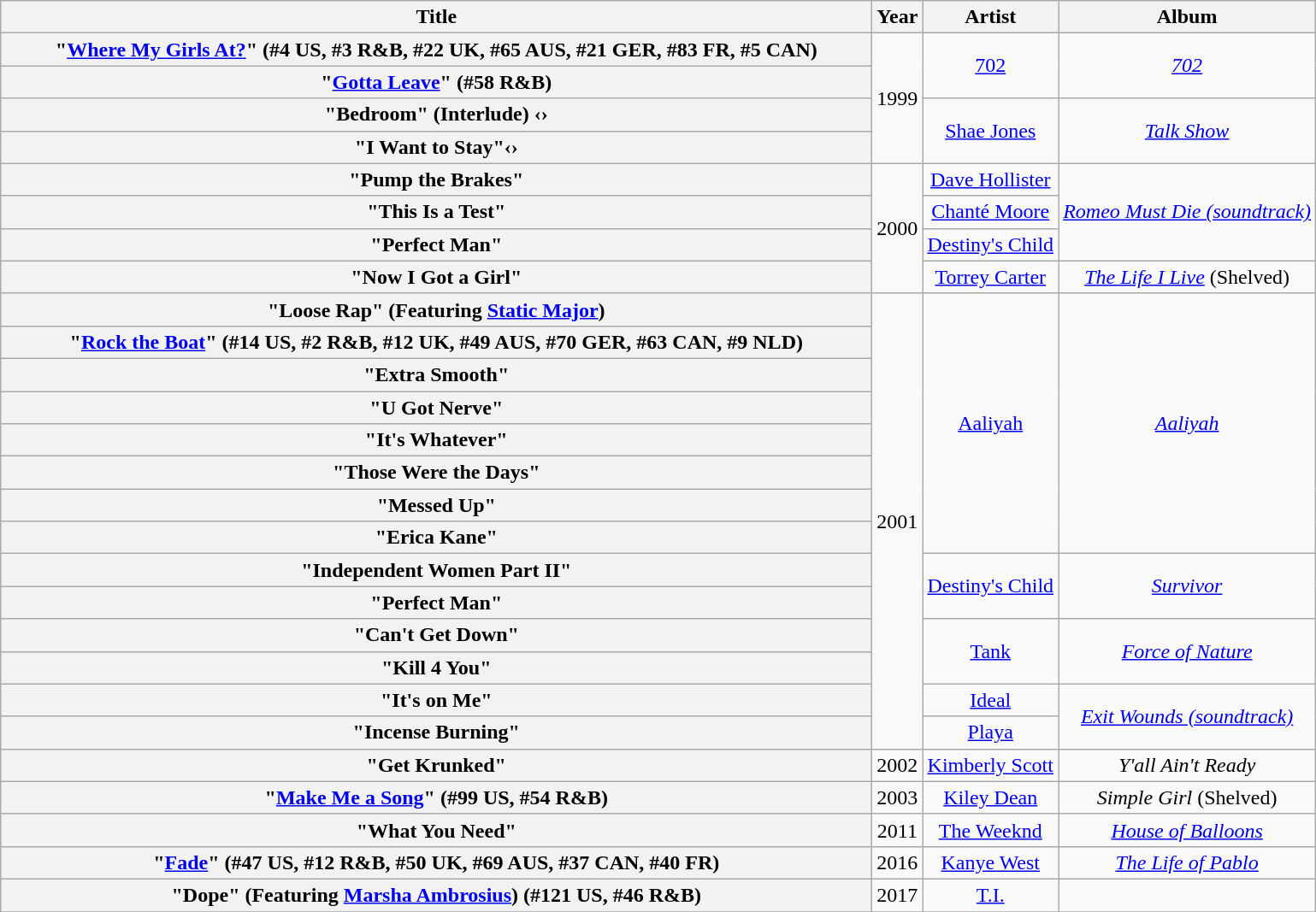<table class="wikitable plainrowheaders" style="text-align:center;">
<tr>
<th scope="col" style="width:42em;">Title</th>
<th scope="col">Year</th>
<th scope="col">Artist</th>
<th scope="col">Album</th>
</tr>
<tr>
<th scope="row">"<a href='#'>Where My Girls At?</a>" <strong>(#4 US, #3 R&B, #22 UK, #65 AUS, #21 GER, #83 FR, #5 CAN)</strong> </th>
<td rowspan="4">1999</td>
<td rowspan="2"><a href='#'>702</a></td>
<td rowspan="2"><em><a href='#'>702</a></em></td>
</tr>
<tr>
<th scope="row">"<a href='#'>Gotta Leave</a>" <strong>(#58 R&B)</strong></th>
</tr>
<tr>
<th scope="row">"Bedroom" (Interlude) ‹›</th>
<td rowspan="2"><a href='#'>Shae Jones</a></td>
<td rowspan="2"><em><a href='#'>Talk Show</a></em></td>
</tr>
<tr>
<th scope="row">"I Want to Stay"‹›</th>
</tr>
<tr>
<th scope="row">"Pump the Brakes"</th>
<td rowspan="4">2000</td>
<td><a href='#'>Dave Hollister</a></td>
<td rowspan="3"><em><a href='#'>Romeo Must Die (soundtrack)</a></em></td>
</tr>
<tr>
<th scope="row">"This Is a Test"</th>
<td><a href='#'>Chanté Moore</a></td>
</tr>
<tr>
<th scope="row">"Perfect Man"</th>
<td><a href='#'>Destiny's Child</a></td>
</tr>
<tr>
<th scope="row">"Now I Got a Girl"</th>
<td><a href='#'>Torrey Carter</a></td>
<td><em><a href='#'>The Life I Live</a></em> (Shelved)</td>
</tr>
<tr>
<th scope="row">"Loose Rap" (Featuring <a href='#'>Static Major</a>)</th>
<td rowspan="14">2001</td>
<td rowspan="8"><a href='#'>Aaliyah</a></td>
<td rowspan="8"><em><a href='#'>Aaliyah</a></em> </td>
</tr>
<tr>
<th scope="row">"<a href='#'>Rock the Boat</a>" <strong>(#14 US, #2 R&B, #12 UK, #49 AUS, #70 GER, #63 CAN, #9 NLD)</strong> </th>
</tr>
<tr>
<th scope="row">"Extra Smooth" </th>
</tr>
<tr>
<th scope="row">"U Got Nerve" </th>
</tr>
<tr>
<th scope="row">"It's Whatever"</th>
</tr>
<tr>
<th scope="row">"Those Were the Days"</th>
</tr>
<tr>
<th scope="row">"Messed Up"</th>
</tr>
<tr>
<th scope="row">"Erica Kane" </th>
</tr>
<tr>
<th scope="row">"Independent Women Part II"</th>
<td rowspan="2"><a href='#'>Destiny's Child</a></td>
<td rowspan="2"><em><a href='#'>Survivor</a></em></td>
</tr>
<tr>
<th scope="row">"Perfect Man"</th>
</tr>
<tr>
<th scope="row">"Can't Get Down"</th>
<td rowspan="2"><a href='#'>Tank</a></td>
<td rowspan="2"><em><a href='#'>Force of Nature</a></em></td>
</tr>
<tr>
<th scope="row">"Kill 4 You"</th>
</tr>
<tr>
<th scope="row">"It's on Me"</th>
<td><a href='#'>Ideal</a></td>
<td rowspan="2"><em><a href='#'>Exit Wounds (soundtrack)</a></em></td>
</tr>
<tr>
<th scope="row">"Incense Burning"</th>
<td><a href='#'>Playa</a></td>
</tr>
<tr>
<th scope="row">"Get Krunked"</th>
<td>2002</td>
<td><a href='#'>Kimberly Scott</a></td>
<td><em>Y'all Ain't Ready</em></td>
</tr>
<tr>
<th scope="row">"<a href='#'>Make Me a Song</a>" <strong>(#99 US, #54 R&B)</strong></th>
<td>2003</td>
<td><a href='#'>Kiley Dean</a></td>
<td><em>Simple Girl</em> (Shelved)</td>
</tr>
<tr>
<th scope="row">"What You Need"</th>
<td>2011</td>
<td><a href='#'>The Weeknd</a></td>
<td><em><a href='#'>House of Balloons</a></em></td>
</tr>
<tr>
<th scope="row">"<a href='#'>Fade</a>" <strong>(#47 US, #12 R&B, #50 UK, #69 AUS, #37 CAN, #40 FR)</strong></th>
<td>2016</td>
<td><a href='#'>Kanye West</a></td>
<td><em><a href='#'>The Life of Pablo</a></em></td>
</tr>
<tr>
<th scope="row">"Dope" (Featuring <a href='#'>Marsha Ambrosius</a>) <strong>(#121 US, #46 R&B)</strong></th>
<td>2017</td>
<td><a href='#'>T.I.</a></td>
<td></td>
</tr>
<tr>
</tr>
</table>
